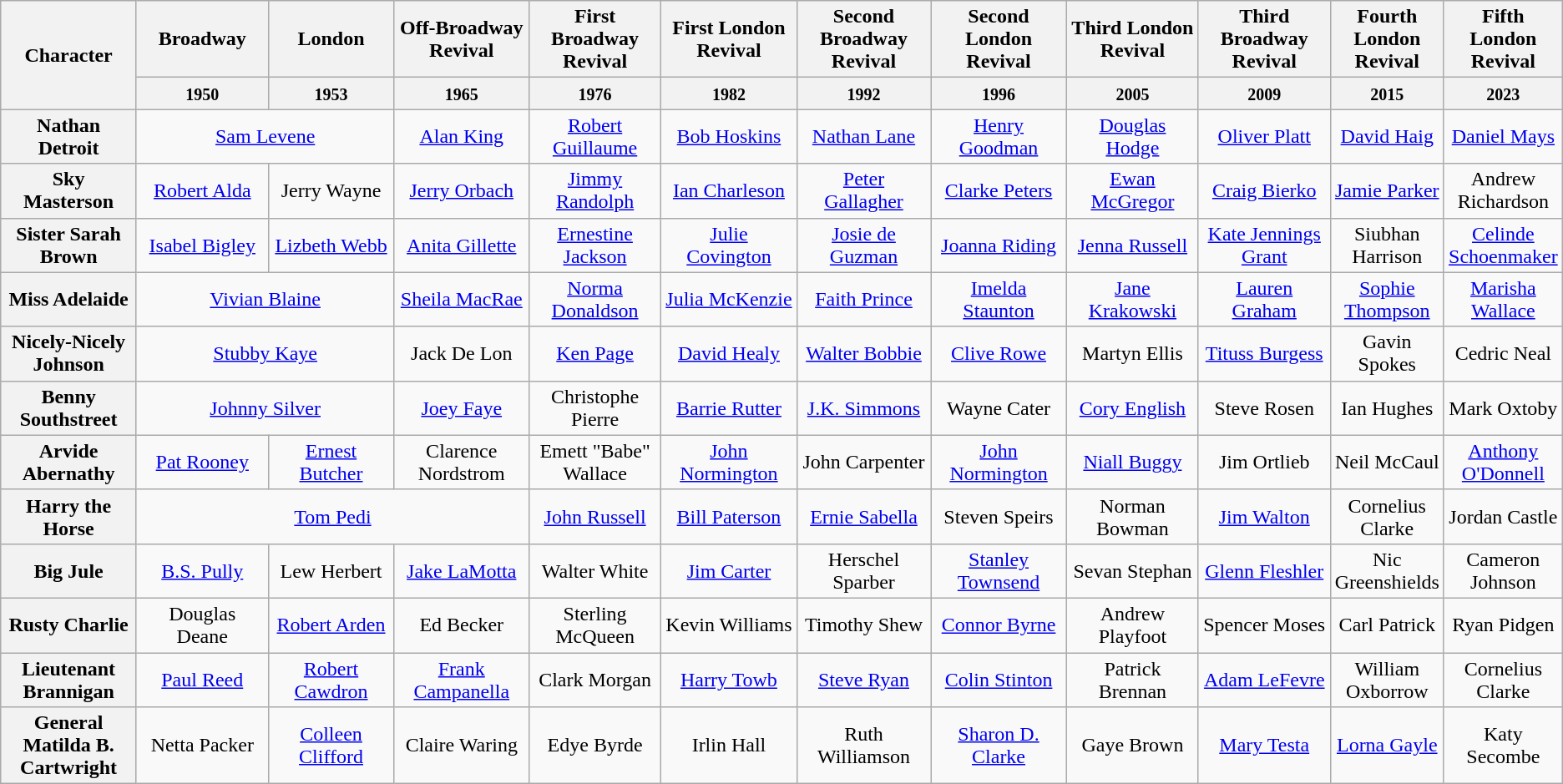<table class="wikitable" style="text-align:center;">
<tr>
<th rowspan="2" style="width:10%;">Character</th>
<th style="width:10%;">Broadway</th>
<th style="width:10%;">London</th>
<th style="width:10%;">Off-Broadway Revival</th>
<th style="width:10%;">First Broadway Revival</th>
<th style="width:10%;">First London Revival</th>
<th style="width:10%;">Second Broadway Revival</th>
<th style="width:10%;">Second London Revival</th>
<th style="width:10%;">Third London Revival</th>
<th style="width:10%;">Third Broadway Revival</th>
<th style="width:10%;">Fourth London Revival</th>
<th style="width:10%;">Fifth London Revival</th>
</tr>
<tr>
<th><small>1950</small></th>
<th><small>1953</small></th>
<th><small>1965</small></th>
<th><small>1976</small></th>
<th><small>1982</small></th>
<th><small>1992</small></th>
<th><small>1996</small></th>
<th><small>2005</small></th>
<th><small>2009</small></th>
<th><small>2015</small></th>
<th><small>2023</small></th>
</tr>
<tr>
<th>Nathan Detroit</th>
<td colspan="2" style="text-align:center;"><a href='#'>Sam Levene</a></td>
<td><a href='#'>Alan King</a></td>
<td><a href='#'>Robert Guillaume</a></td>
<td><a href='#'>Bob Hoskins</a></td>
<td><a href='#'>Nathan Lane</a></td>
<td><a href='#'>Henry Goodman</a></td>
<td><a href='#'>Douglas Hodge</a></td>
<td><a href='#'>Oliver Platt</a></td>
<td><a href='#'>David Haig</a></td>
<td><a href='#'>Daniel Mays</a></td>
</tr>
<tr>
<th>Sky Masterson</th>
<td><a href='#'>Robert Alda</a></td>
<td>Jerry Wayne</td>
<td><a href='#'>Jerry Orbach</a></td>
<td><a href='#'>Jimmy Randolph</a></td>
<td><a href='#'>Ian Charleson</a></td>
<td><a href='#'>Peter Gallagher</a></td>
<td><a href='#'>Clarke Peters</a></td>
<td><a href='#'>Ewan McGregor</a></td>
<td><a href='#'>Craig Bierko</a></td>
<td><a href='#'>Jamie Parker</a></td>
<td>Andrew Richardson</td>
</tr>
<tr>
<th>Sister Sarah Brown</th>
<td><a href='#'>Isabel Bigley</a></td>
<td><a href='#'>Lizbeth Webb</a></td>
<td><a href='#'>Anita Gillette</a></td>
<td><a href='#'>Ernestine Jackson</a></td>
<td><a href='#'>Julie Covington</a></td>
<td><a href='#'>Josie de Guzman</a></td>
<td><a href='#'>Joanna Riding</a></td>
<td><a href='#'>Jenna Russell</a></td>
<td><a href='#'>Kate Jennings Grant</a></td>
<td>Siubhan Harrison</td>
<td><a href='#'>Celinde Schoenmaker</a></td>
</tr>
<tr>
<th>Miss Adelaide</th>
<td colspan=2 style="text-align:center;"><a href='#'>Vivian Blaine</a></td>
<td><a href='#'>Sheila MacRae</a></td>
<td><a href='#'>Norma Donaldson</a></td>
<td><a href='#'>Julia McKenzie</a></td>
<td><a href='#'>Faith Prince</a></td>
<td><a href='#'>Imelda Staunton</a></td>
<td><a href='#'>Jane Krakowski</a></td>
<td><a href='#'>Lauren Graham</a></td>
<td><a href='#'>Sophie Thompson</a></td>
<td><a href='#'>Marisha Wallace</a></td>
</tr>
<tr>
<th>Nicely-Nicely Johnson</th>
<td colspan="2" style="text-align:center;"><a href='#'>Stubby Kaye</a></td>
<td>Jack De Lon</td>
<td><a href='#'>Ken Page</a></td>
<td><a href='#'>David Healy</a></td>
<td><a href='#'>Walter Bobbie</a></td>
<td><a href='#'>Clive Rowe</a></td>
<td>Martyn Ellis</td>
<td><a href='#'>Tituss Burgess</a></td>
<td>Gavin Spokes</td>
<td>Cedric Neal</td>
</tr>
<tr>
<th>Benny Southstreet</th>
<td colspan="2" style="text-align:center;"><a href='#'>Johnny Silver</a></td>
<td><a href='#'>Joey Faye</a></td>
<td>Christophe Pierre</td>
<td><a href='#'>Barrie Rutter</a></td>
<td><a href='#'>J.K. Simmons</a></td>
<td>Wayne Cater</td>
<td><a href='#'>Cory English</a></td>
<td>Steve Rosen</td>
<td>Ian Hughes</td>
<td>Mark Oxtoby</td>
</tr>
<tr>
<th>Arvide Abernathy</th>
<td><a href='#'>Pat Rooney</a></td>
<td><a href='#'>Ernest Butcher</a></td>
<td>Clarence Nordstrom</td>
<td>Emett "Babe" Wallace</td>
<td><a href='#'>John Normington</a></td>
<td>John Carpenter</td>
<td><a href='#'>John Normington</a></td>
<td><a href='#'>Niall Buggy</a></td>
<td>Jim Ortlieb</td>
<td>Neil McCaul</td>
<td><a href='#'>Anthony O'Donnell</a></td>
</tr>
<tr>
<th>Harry the Horse</th>
<td colspan="3" style="text-align:center;"><a href='#'>Tom Pedi</a></td>
<td><a href='#'>John Russell</a></td>
<td><a href='#'>Bill Paterson</a></td>
<td><a href='#'>Ernie Sabella</a></td>
<td>Steven Speirs</td>
<td>Norman Bowman</td>
<td><a href='#'>Jim Walton</a></td>
<td>Cornelius Clarke</td>
<td>Jordan Castle</td>
</tr>
<tr>
<th>Big Jule</th>
<td><a href='#'>B.S. Pully</a></td>
<td>Lew Herbert</td>
<td><a href='#'>Jake LaMotta</a></td>
<td>Walter White</td>
<td><a href='#'>Jim Carter</a></td>
<td>Herschel Sparber</td>
<td><a href='#'>Stanley Townsend</a></td>
<td>Sevan Stephan</td>
<td><a href='#'>Glenn Fleshler</a></td>
<td>Nic Greenshields</td>
<td>Cameron Johnson</td>
</tr>
<tr>
<th>Rusty Charlie</th>
<td>Douglas Deane</td>
<td><a href='#'>Robert Arden</a></td>
<td>Ed Becker</td>
<td>Sterling McQueen</td>
<td>Kevin Williams</td>
<td>Timothy Shew</td>
<td><a href='#'>Connor Byrne</a></td>
<td>Andrew Playfoot</td>
<td>Spencer Moses</td>
<td>Carl Patrick</td>
<td>Ryan Pidgen</td>
</tr>
<tr>
<th>Lieutenant Brannigan</th>
<td><a href='#'>Paul Reed</a></td>
<td><a href='#'>Robert Cawdron</a></td>
<td><a href='#'>Frank Campanella</a></td>
<td>Clark Morgan</td>
<td><a href='#'>Harry Towb</a></td>
<td><a href='#'>Steve Ryan</a></td>
<td><a href='#'>Colin Stinton</a></td>
<td>Patrick Brennan</td>
<td><a href='#'>Adam LeFevre</a></td>
<td>William Oxborrow</td>
<td>Cornelius Clarke</td>
</tr>
<tr>
<th>General Matilda B. Cartwright</th>
<td>Netta Packer</td>
<td><a href='#'>Colleen Clifford</a></td>
<td>Claire Waring</td>
<td>Edye Byrde</td>
<td>Irlin Hall</td>
<td>Ruth Williamson</td>
<td><a href='#'>Sharon D. Clarke</a></td>
<td>Gaye Brown</td>
<td><a href='#'>Mary Testa</a></td>
<td><a href='#'>Lorna Gayle</a></td>
<td>Katy Secombe</td>
</tr>
</table>
